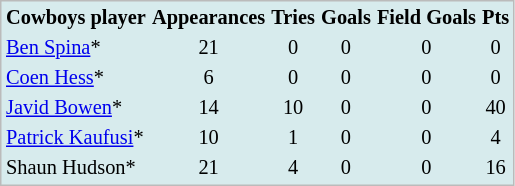<table cellpadding=1 style="border:1px solid #BBB; background-color:#d7ebed; font-size:85%;">
<tr>
<th>Cowboys player</th>
<th>Appearances</th>
<th>Tries</th>
<th>Goals</th>
<th>Field Goals</th>
<th>Pts</th>
</tr>
<tr ---->
<td> <a href='#'>Ben Spina</a>*</td>
<td align="center">21</td>
<td align="center">0</td>
<td align="center">0</td>
<td align="center">0</td>
<td align="center">0</td>
</tr>
<tr ---->
<td> <a href='#'>Coen Hess</a>*</td>
<td align="center">6</td>
<td align="center">0</td>
<td align="center">0</td>
<td align="center">0</td>
<td align="center">0</td>
</tr>
<tr ---->
<td> <a href='#'>Javid Bowen</a>*</td>
<td align="center">14</td>
<td align="center">10</td>
<td align="center">0</td>
<td align="center">0</td>
<td align="center">40</td>
</tr>
<tr ---->
<td> <a href='#'>Patrick Kaufusi</a>*</td>
<td align="center">10</td>
<td align="center">1</td>
<td align="center">0</td>
<td align="center">0</td>
<td align="center">4</td>
</tr>
<tr ---->
<td> Shaun Hudson*</td>
<td align="center">21</td>
<td align="center">4</td>
<td align="center">0</td>
<td align="center">0</td>
<td align="center">16</td>
</tr>
</table>
